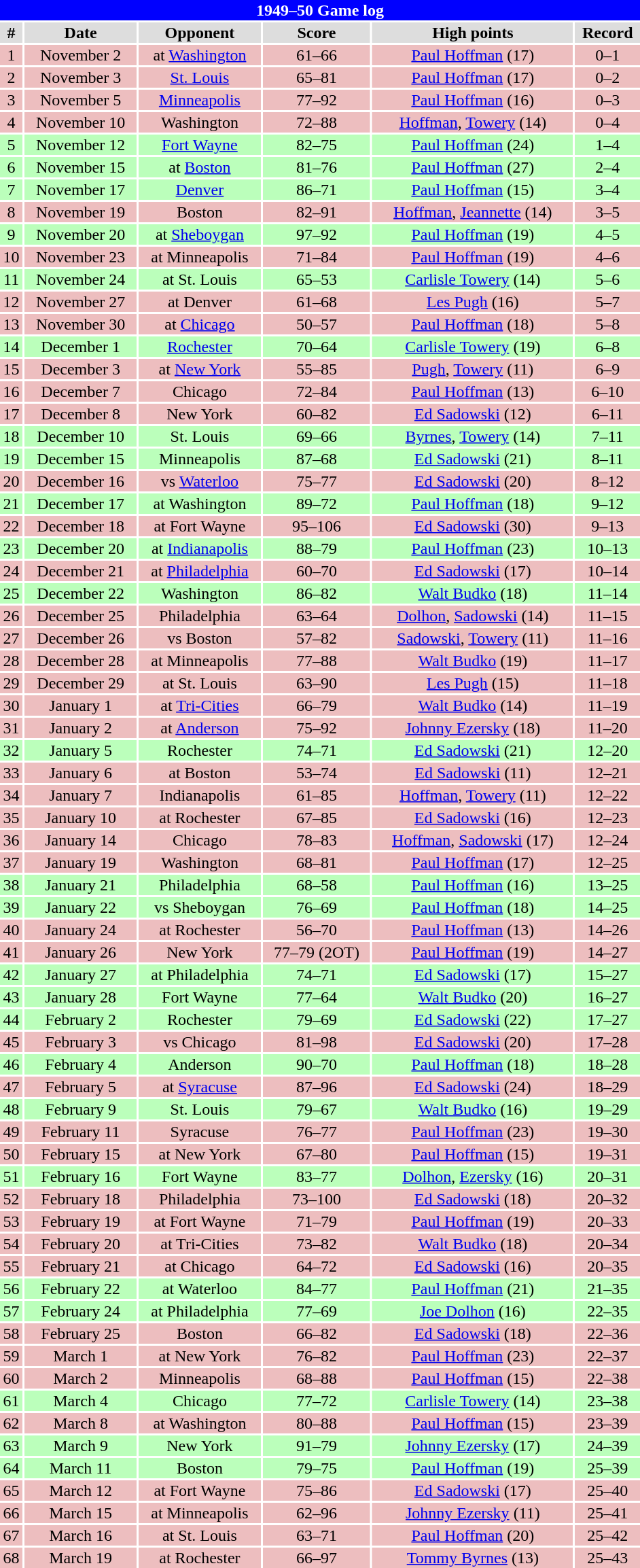<table class="toccolours collapsible" width=50% style="clear:both; margin:1.5em auto; text-align:center">
<tr>
<th colspan=11 style="background:#0000FF; color:white;">1949–50 Game log</th>
</tr>
<tr align="center" bgcolor="#dddddd">
<td><strong>#</strong></td>
<td><strong>Date</strong></td>
<td><strong>Opponent</strong></td>
<td><strong>Score</strong></td>
<td><strong>High points</strong></td>
<td><strong>Record</strong></td>
</tr>
<tr align="center" bgcolor="edbebf">
<td>1</td>
<td>November 2</td>
<td>at <a href='#'>Washington</a></td>
<td>61–66</td>
<td><a href='#'>Paul Hoffman</a> (17)</td>
<td>0–1</td>
</tr>
<tr align="center" bgcolor="edbebf">
<td>2</td>
<td>November 3</td>
<td><a href='#'>St. Louis</a></td>
<td>65–81</td>
<td><a href='#'>Paul Hoffman</a> (17)</td>
<td>0–2</td>
</tr>
<tr align="center" bgcolor="edbebf">
<td>3</td>
<td>November 5</td>
<td><a href='#'>Minneapolis</a></td>
<td>77–92</td>
<td><a href='#'>Paul Hoffman</a> (16)</td>
<td>0–3</td>
</tr>
<tr align="center" bgcolor="edbebf">
<td>4</td>
<td>November 10</td>
<td>Washington</td>
<td>72–88</td>
<td><a href='#'>Hoffman</a>, <a href='#'>Towery</a> (14)</td>
<td>0–4</td>
</tr>
<tr align="center" bgcolor="bbffbb">
<td>5</td>
<td>November 12</td>
<td><a href='#'>Fort Wayne</a></td>
<td>82–75</td>
<td><a href='#'>Paul Hoffman</a> (24)</td>
<td>1–4</td>
</tr>
<tr align="center" bgcolor="bbffbb">
<td>6</td>
<td>November 15</td>
<td>at <a href='#'>Boston</a></td>
<td>81–76</td>
<td><a href='#'>Paul Hoffman</a> (27)</td>
<td>2–4</td>
</tr>
<tr align="center" bgcolor="bbffbb">
<td>7</td>
<td>November 17</td>
<td><a href='#'>Denver</a></td>
<td>86–71</td>
<td><a href='#'>Paul Hoffman</a> (15)</td>
<td>3–4</td>
</tr>
<tr align="center" bgcolor="edbebf">
<td>8</td>
<td>November 19</td>
<td>Boston</td>
<td>82–91</td>
<td><a href='#'>Hoffman</a>, <a href='#'>Jeannette</a> (14)</td>
<td>3–5</td>
</tr>
<tr align="center" bgcolor="bbffbb">
<td>9</td>
<td>November 20</td>
<td>at <a href='#'>Sheboygan</a></td>
<td>97–92</td>
<td><a href='#'>Paul Hoffman</a> (19)</td>
<td>4–5</td>
</tr>
<tr align="center" bgcolor="edbebf">
<td>10</td>
<td>November 23</td>
<td>at Minneapolis</td>
<td>71–84</td>
<td><a href='#'>Paul Hoffman</a> (19)</td>
<td>4–6</td>
</tr>
<tr align="center" bgcolor="bbffbb">
<td>11</td>
<td>November 24</td>
<td>at St. Louis</td>
<td>65–53</td>
<td><a href='#'>Carlisle Towery</a> (14)</td>
<td>5–6</td>
</tr>
<tr align="center" bgcolor="edbebf">
<td>12</td>
<td>November 27</td>
<td>at Denver</td>
<td>61–68</td>
<td><a href='#'>Les Pugh</a> (16)</td>
<td>5–7</td>
</tr>
<tr align="center" bgcolor="edbebf">
<td>13</td>
<td>November 30</td>
<td>at <a href='#'>Chicago</a></td>
<td>50–57</td>
<td><a href='#'>Paul Hoffman</a> (18)</td>
<td>5–8</td>
</tr>
<tr align="center" bgcolor="bbffbb">
<td>14</td>
<td>December 1</td>
<td><a href='#'>Rochester</a></td>
<td>70–64</td>
<td><a href='#'>Carlisle Towery</a> (19)</td>
<td>6–8</td>
</tr>
<tr align="center" bgcolor="edbebf">
<td>15</td>
<td>December 3</td>
<td>at <a href='#'>New York</a></td>
<td>55–85</td>
<td><a href='#'>Pugh</a>, <a href='#'>Towery</a> (11)</td>
<td>6–9</td>
</tr>
<tr align="center" bgcolor="edbebf">
<td>16</td>
<td>December 7</td>
<td>Chicago</td>
<td>72–84</td>
<td><a href='#'>Paul Hoffman</a> (13)</td>
<td>6–10</td>
</tr>
<tr align="center" bgcolor="edbebf">
<td>17</td>
<td>December 8</td>
<td>New York</td>
<td>60–82</td>
<td><a href='#'>Ed Sadowski</a> (12)</td>
<td>6–11</td>
</tr>
<tr align="center" bgcolor="bbffbb">
<td>18</td>
<td>December 10</td>
<td>St. Louis</td>
<td>69–66</td>
<td><a href='#'>Byrnes</a>, <a href='#'>Towery</a> (14)</td>
<td>7–11</td>
</tr>
<tr align="center" bgcolor="bbffbb">
<td>19</td>
<td>December 15</td>
<td>Minneapolis</td>
<td>87–68</td>
<td><a href='#'>Ed Sadowski</a> (21)</td>
<td>8–11</td>
</tr>
<tr align="center" bgcolor="edbebf">
<td>20</td>
<td>December 16</td>
<td>vs <a href='#'>Waterloo</a></td>
<td>75–77</td>
<td><a href='#'>Ed Sadowski</a> (20)</td>
<td>8–12</td>
</tr>
<tr align="center" bgcolor="bbffbb">
<td>21</td>
<td>December 17</td>
<td>at Washington</td>
<td>89–72</td>
<td><a href='#'>Paul Hoffman</a> (18)</td>
<td>9–12</td>
</tr>
<tr align="center" bgcolor="edbebf">
<td>22</td>
<td>December 18</td>
<td>at Fort Wayne</td>
<td>95–106</td>
<td><a href='#'>Ed Sadowski</a> (30)</td>
<td>9–13</td>
</tr>
<tr align="center" bgcolor="bbffbb">
<td>23</td>
<td>December 20</td>
<td>at <a href='#'>Indianapolis</a></td>
<td>88–79</td>
<td><a href='#'>Paul Hoffman</a> (23)</td>
<td>10–13</td>
</tr>
<tr align="center" bgcolor="edbebf">
<td>24</td>
<td>December 21</td>
<td>at <a href='#'>Philadelphia</a></td>
<td>60–70</td>
<td><a href='#'>Ed Sadowski</a> (17)</td>
<td>10–14</td>
</tr>
<tr align="center" bgcolor="bbffbb">
<td>25</td>
<td>December 22</td>
<td>Washington</td>
<td>86–82</td>
<td><a href='#'>Walt Budko</a> (18)</td>
<td>11–14</td>
</tr>
<tr align="center" bgcolor="edbebf">
<td>26</td>
<td>December 25</td>
<td>Philadelphia</td>
<td>63–64</td>
<td><a href='#'>Dolhon</a>, <a href='#'>Sadowski</a> (14)</td>
<td>11–15</td>
</tr>
<tr align="center" bgcolor="edbebf">
<td>27</td>
<td>December 26</td>
<td>vs Boston</td>
<td>57–82</td>
<td><a href='#'>Sadowski</a>, <a href='#'>Towery</a> (11)</td>
<td>11–16</td>
</tr>
<tr align="center" bgcolor="edbebf">
<td>28</td>
<td>December 28</td>
<td>at Minneapolis</td>
<td>77–88</td>
<td><a href='#'>Walt Budko</a> (19)</td>
<td>11–17</td>
</tr>
<tr align="center" bgcolor="edbebf">
<td>29</td>
<td>December 29</td>
<td>at St. Louis</td>
<td>63–90</td>
<td><a href='#'>Les Pugh</a> (15)</td>
<td>11–18</td>
</tr>
<tr align="center" bgcolor="edbebf">
<td>30</td>
<td>January 1</td>
<td>at <a href='#'>Tri-Cities</a></td>
<td>66–79</td>
<td><a href='#'>Walt Budko</a> (14)</td>
<td>11–19</td>
</tr>
<tr align="center" bgcolor="edbebf">
<td>31</td>
<td>January 2</td>
<td>at <a href='#'>Anderson</a></td>
<td>75–92</td>
<td><a href='#'>Johnny Ezersky</a> (18)</td>
<td>11–20</td>
</tr>
<tr align="center" bgcolor="bbffbb">
<td>32</td>
<td>January 5</td>
<td>Rochester</td>
<td>74–71</td>
<td><a href='#'>Ed Sadowski</a> (21)</td>
<td>12–20</td>
</tr>
<tr align="center" bgcolor="edbebf">
<td>33</td>
<td>January 6</td>
<td>at Boston</td>
<td>53–74</td>
<td><a href='#'>Ed Sadowski</a> (11)</td>
<td>12–21</td>
</tr>
<tr align="center" bgcolor="edbebf">
<td>34</td>
<td>January 7</td>
<td>Indianapolis</td>
<td>61–85</td>
<td><a href='#'>Hoffman</a>, <a href='#'>Towery</a> (11)</td>
<td>12–22</td>
</tr>
<tr align="center" bgcolor="edbebf">
<td>35</td>
<td>January 10</td>
<td>at Rochester</td>
<td>67–85</td>
<td><a href='#'>Ed Sadowski</a> (16)</td>
<td>12–23</td>
</tr>
<tr align="center" bgcolor="edbebf">
<td>36</td>
<td>January 14</td>
<td>Chicago</td>
<td>78–83</td>
<td><a href='#'>Hoffman</a>, <a href='#'>Sadowski</a> (17)</td>
<td>12–24</td>
</tr>
<tr align="center" bgcolor="edbebf">
<td>37</td>
<td>January 19</td>
<td>Washington</td>
<td>68–81</td>
<td><a href='#'>Paul Hoffman</a> (17)</td>
<td>12–25</td>
</tr>
<tr align="center" bgcolor="bbffbb">
<td>38</td>
<td>January 21</td>
<td>Philadelphia</td>
<td>68–58</td>
<td><a href='#'>Paul Hoffman</a> (16)</td>
<td>13–25</td>
</tr>
<tr align="center" bgcolor="bbffbb">
<td>39</td>
<td>January 22</td>
<td>vs Sheboygan</td>
<td>76–69</td>
<td><a href='#'>Paul Hoffman</a> (18)</td>
<td>14–25</td>
</tr>
<tr align="center" bgcolor="edbebf">
<td>40</td>
<td>January 24</td>
<td>at Rochester</td>
<td>56–70</td>
<td><a href='#'>Paul Hoffman</a> (13)</td>
<td>14–26</td>
</tr>
<tr align="center" bgcolor="edbebf">
<td>41</td>
<td>January 26</td>
<td>New York</td>
<td>77–79 (2OT)</td>
<td><a href='#'>Paul Hoffman</a> (19)</td>
<td>14–27</td>
</tr>
<tr align="center" bgcolor="bbffbb">
<td>42</td>
<td>January 27</td>
<td>at Philadelphia</td>
<td>74–71</td>
<td><a href='#'>Ed Sadowski</a> (17)</td>
<td>15–27</td>
</tr>
<tr align="center" bgcolor="bbffbb">
<td>43</td>
<td>January 28</td>
<td>Fort Wayne</td>
<td>77–64</td>
<td><a href='#'>Walt Budko</a> (20)</td>
<td>16–27</td>
</tr>
<tr align="center" bgcolor="bbffbb">
<td>44</td>
<td>February 2</td>
<td>Rochester</td>
<td>79–69</td>
<td><a href='#'>Ed Sadowski</a> (22)</td>
<td>17–27</td>
</tr>
<tr align="center" bgcolor="edbebf">
<td>45</td>
<td>February 3</td>
<td>vs Chicago</td>
<td>81–98</td>
<td><a href='#'>Ed Sadowski</a> (20)</td>
<td>17–28</td>
</tr>
<tr align="center" bgcolor="bbffbb">
<td>46</td>
<td>February 4</td>
<td>Anderson</td>
<td>90–70</td>
<td><a href='#'>Paul Hoffman</a> (18)</td>
<td>18–28</td>
</tr>
<tr align="center" bgcolor="edbebf">
<td>47</td>
<td>February 5</td>
<td>at <a href='#'>Syracuse</a></td>
<td>87–96</td>
<td><a href='#'>Ed Sadowski</a> (24)</td>
<td>18–29</td>
</tr>
<tr align="center" bgcolor="bbffbb">
<td>48</td>
<td>February 9</td>
<td>St. Louis</td>
<td>79–67</td>
<td><a href='#'>Walt Budko</a> (16)</td>
<td>19–29</td>
</tr>
<tr align="center" bgcolor="edbebf">
<td>49</td>
<td>February 11</td>
<td>Syracuse</td>
<td>76–77</td>
<td><a href='#'>Paul Hoffman</a> (23)</td>
<td>19–30</td>
</tr>
<tr align="center" bgcolor="edbebf">
<td>50</td>
<td>February 15</td>
<td>at New York</td>
<td>67–80</td>
<td><a href='#'>Paul Hoffman</a> (15)</td>
<td>19–31</td>
</tr>
<tr align="center" bgcolor="bbffbb">
<td>51</td>
<td>February 16</td>
<td>Fort Wayne</td>
<td>83–77</td>
<td><a href='#'>Dolhon</a>, <a href='#'>Ezersky</a> (16)</td>
<td>20–31</td>
</tr>
<tr align="center" bgcolor="edbebf">
<td>52</td>
<td>February 18</td>
<td>Philadelphia</td>
<td>73–100</td>
<td><a href='#'>Ed Sadowski</a> (18)</td>
<td>20–32</td>
</tr>
<tr align="center" bgcolor="edbebf">
<td>53</td>
<td>February 19</td>
<td>at Fort Wayne</td>
<td>71–79</td>
<td><a href='#'>Paul Hoffman</a> (19)</td>
<td>20–33</td>
</tr>
<tr align="center" bgcolor="edbebf">
<td>54</td>
<td>February 20</td>
<td>at Tri-Cities</td>
<td>73–82</td>
<td><a href='#'>Walt Budko</a> (18)</td>
<td>20–34</td>
</tr>
<tr align="center" bgcolor="edbebf">
<td>55</td>
<td>February 21</td>
<td>at Chicago</td>
<td>64–72</td>
<td><a href='#'>Ed Sadowski</a> (16)</td>
<td>20–35</td>
</tr>
<tr align="center" bgcolor="bbffbb">
<td>56</td>
<td>February 22</td>
<td>at Waterloo</td>
<td>84–77</td>
<td><a href='#'>Paul Hoffman</a> (21)</td>
<td>21–35</td>
</tr>
<tr align="center" bgcolor="bbffbb">
<td>57</td>
<td>February 24</td>
<td>at Philadelphia</td>
<td>77–69</td>
<td><a href='#'>Joe Dolhon</a> (16)</td>
<td>22–35</td>
</tr>
<tr align="center" bgcolor="edbebf">
<td>58</td>
<td>February 25</td>
<td>Boston</td>
<td>66–82</td>
<td><a href='#'>Ed Sadowski</a> (18)</td>
<td>22–36</td>
</tr>
<tr align="center" bgcolor="edbebf">
<td>59</td>
<td>March 1</td>
<td>at New York</td>
<td>76–82</td>
<td><a href='#'>Paul Hoffman</a> (23)</td>
<td>22–37</td>
</tr>
<tr align="center" bgcolor="edbebf">
<td>60</td>
<td>March 2</td>
<td>Minneapolis</td>
<td>68–88</td>
<td><a href='#'>Paul Hoffman</a> (15)</td>
<td>22–38</td>
</tr>
<tr align="center" bgcolor="bbffbb">
<td>61</td>
<td>March 4</td>
<td>Chicago</td>
<td>77–72</td>
<td><a href='#'>Carlisle Towery</a> (14)</td>
<td>23–38</td>
</tr>
<tr align="center" bgcolor="edbebf">
<td>62</td>
<td>March 8</td>
<td>at Washington</td>
<td>80–88</td>
<td><a href='#'>Paul Hoffman</a> (15)</td>
<td>23–39</td>
</tr>
<tr align="center" bgcolor="bbffbb">
<td>63</td>
<td>March 9</td>
<td>New York</td>
<td>91–79</td>
<td><a href='#'>Johnny Ezersky</a> (17)</td>
<td>24–39</td>
</tr>
<tr align="center" bgcolor="bbffbb">
<td>64</td>
<td>March 11</td>
<td>Boston</td>
<td>79–75</td>
<td><a href='#'>Paul Hoffman</a> (19)</td>
<td>25–39</td>
</tr>
<tr align="center" bgcolor="edbebf">
<td>65</td>
<td>March 12</td>
<td>at Fort Wayne</td>
<td>75–86</td>
<td><a href='#'>Ed Sadowski</a> (17)</td>
<td>25–40</td>
</tr>
<tr align="center" bgcolor="edbebf">
<td>66</td>
<td>March 15</td>
<td>at Minneapolis</td>
<td>62–96</td>
<td><a href='#'>Johnny Ezersky</a> (11)</td>
<td>25–41</td>
</tr>
<tr align="center" bgcolor="edbebf">
<td>67</td>
<td>March 16</td>
<td>at St. Louis</td>
<td>63–71</td>
<td><a href='#'>Paul Hoffman</a> (20)</td>
<td>25–42</td>
</tr>
<tr align="center" bgcolor="edbebf">
<td>68</td>
<td>March 19</td>
<td>at Rochester</td>
<td>66–97</td>
<td><a href='#'>Tommy Byrnes</a> (13)</td>
<td>25–43</td>
</tr>
</table>
